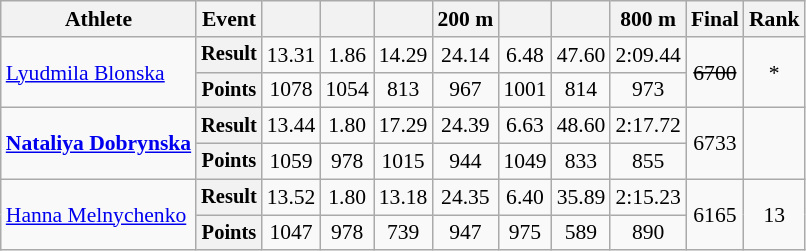<table class="wikitable" style="font-size:90%">
<tr>
<th>Athlete</th>
<th>Event</th>
<th></th>
<th></th>
<th></th>
<th>200 m</th>
<th></th>
<th></th>
<th>800 m</th>
<th>Final</th>
<th>Rank</th>
</tr>
<tr align=center>
<td rowspan=2 align=left><a href='#'>Lyudmila Blonska</a></td>
<th style="font-size:95%">Result</th>
<td>13.31</td>
<td>1.86</td>
<td>14.29</td>
<td>24.14</td>
<td>6.48</td>
<td>47.60</td>
<td>2:09.44</td>
<td rowspan=2><s>6700</s></td>
<td rowspan=2>*</td>
</tr>
<tr align=center>
<th style="font-size:95%">Points</th>
<td>1078</td>
<td>1054</td>
<td>813</td>
<td>967</td>
<td>1001</td>
<td>814</td>
<td>973</td>
</tr>
<tr align=center>
<td rowspan=2 align=left><strong><a href='#'>Nataliya Dobrynska</a></strong></td>
<th style="font-size:95%">Result</th>
<td>13.44</td>
<td>1.80</td>
<td>17.29</td>
<td>24.39</td>
<td>6.63</td>
<td>48.60</td>
<td>2:17.72</td>
<td rowspan=2>6733</td>
<td rowspan=2></td>
</tr>
<tr align=center>
<th style="font-size:95%">Points</th>
<td>1059</td>
<td>978</td>
<td>1015</td>
<td>944</td>
<td>1049</td>
<td>833</td>
<td>855</td>
</tr>
<tr align=center>
<td rowspan=2 align=left><a href='#'>Hanna Melnychenko</a></td>
<th style="font-size:95%">Result</th>
<td>13.52</td>
<td>1.80</td>
<td>13.18</td>
<td>24.35</td>
<td>6.40</td>
<td>35.89</td>
<td>2:15.23</td>
<td rowspan=2>6165</td>
<td rowspan=2>13</td>
</tr>
<tr align=center>
<th style="font-size:95%">Points</th>
<td>1047</td>
<td>978</td>
<td>739</td>
<td>947</td>
<td>975</td>
<td>589</td>
<td>890</td>
</tr>
</table>
